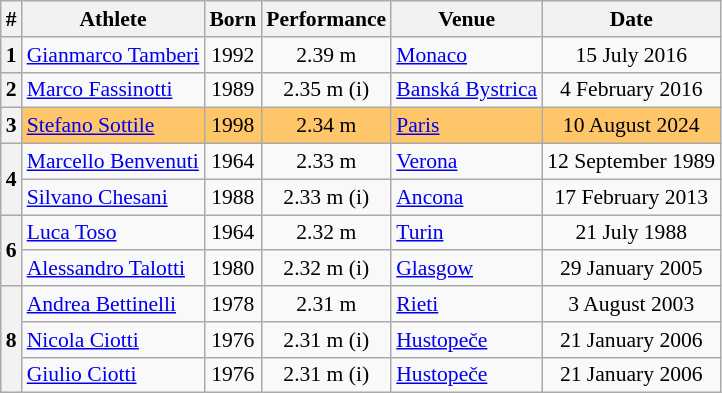<table class="wikitable" style="font-size:90%; text-align:center;">
<tr>
<th>#</th>
<th>Athlete</th>
<th>Born</th>
<th>Performance</th>
<th>Venue</th>
<th>Date</th>
</tr>
<tr>
<th>1</th>
<td align=left><a href='#'>Gianmarco Tamberi</a></td>
<td>1992</td>
<td>2.39 m</td>
<td align=left> <a href='#'>Monaco</a></td>
<td>15 July 2016</td>
</tr>
<tr>
<th>2</th>
<td align=left><a href='#'>Marco Fassinotti</a></td>
<td>1989</td>
<td>2.35 m (i)</td>
<td align=left> <a href='#'>Banská Bystrica</a></td>
<td>4 February 2016</td>
</tr>
<tr bgcolor=ffc569>
<th>3</th>
<td align=left><a href='#'>Stefano Sottile</a></td>
<td>1998</td>
<td>2.34 m</td>
<td align=left> <a href='#'>Paris</a></td>
<td>10 August 2024</td>
</tr>
<tr>
<th rowspan=2>4</th>
<td align=left><a href='#'>Marcello Benvenuti</a></td>
<td>1964</td>
<td>2.33 m</td>
<td align=left> <a href='#'>Verona</a></td>
<td>12 September 1989</td>
</tr>
<tr>
<td align=left><a href='#'>Silvano Chesani</a></td>
<td>1988</td>
<td>2.33 m (i)</td>
<td align=left> <a href='#'>Ancona</a></td>
<td>17 February 2013</td>
</tr>
<tr>
<th rowspan=2>6</th>
<td align=left><a href='#'>Luca Toso</a></td>
<td>1964</td>
<td>2.32 m</td>
<td align=left> <a href='#'>Turin</a></td>
<td>21 July 1988</td>
</tr>
<tr>
<td align=left><a href='#'>Alessandro Talotti</a></td>
<td>1980</td>
<td>2.32 m (i)</td>
<td align=left> <a href='#'>Glasgow</a></td>
<td>29 January 2005</td>
</tr>
<tr>
<th rowspan=3>8</th>
<td align=left><a href='#'>Andrea Bettinelli</a></td>
<td>1978</td>
<td>2.31 m</td>
<td align=left> <a href='#'>Rieti</a></td>
<td>3 August 2003</td>
</tr>
<tr>
<td align=left><a href='#'>Nicola Ciotti</a></td>
<td>1976</td>
<td>2.31 m (i)</td>
<td align=left> <a href='#'>Hustopeče</a></td>
<td>21 January 2006</td>
</tr>
<tr>
<td align=left><a href='#'>Giulio Ciotti</a></td>
<td>1976</td>
<td>2.31 m (i)</td>
<td align=left> <a href='#'>Hustopeče</a></td>
<td>21 January 2006</td>
</tr>
</table>
